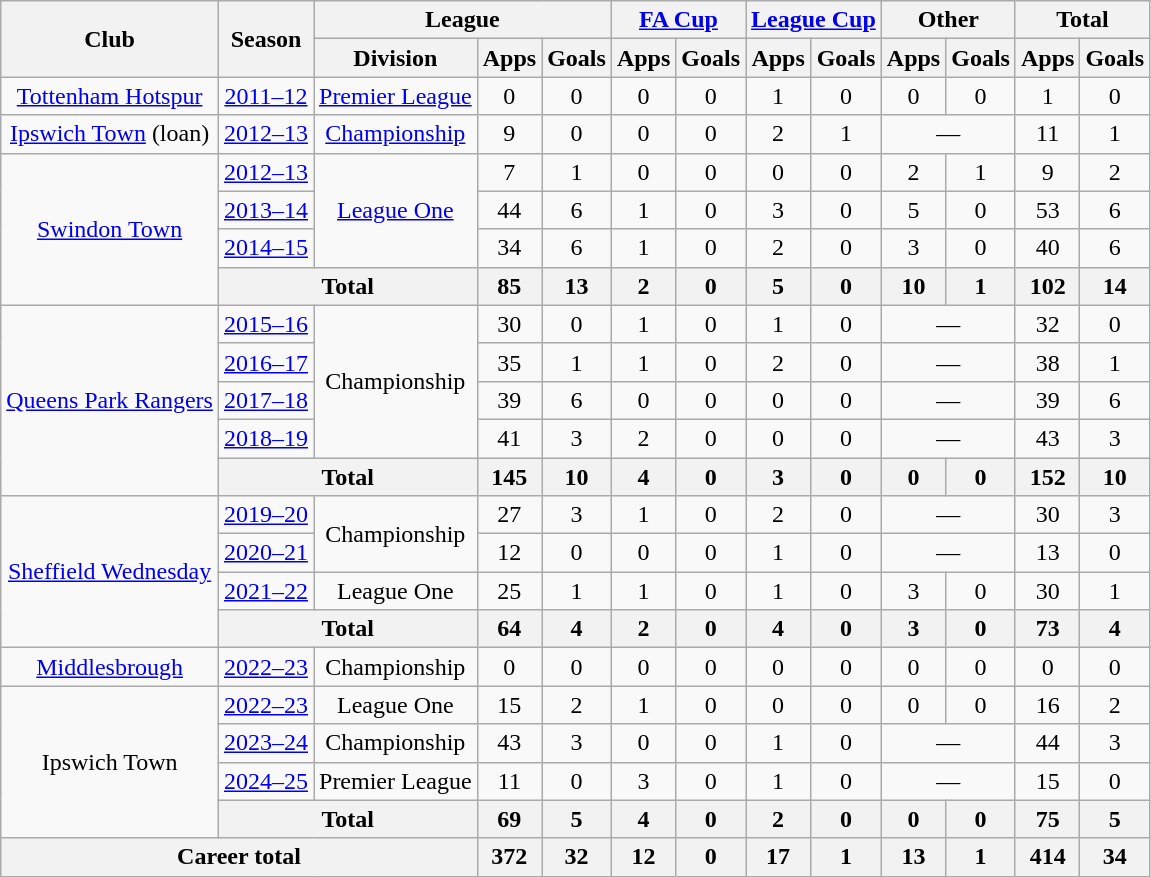<table class="wikitable" style="text-align:center">
<tr>
<th rowspan="2">Club</th>
<th rowspan="2">Season</th>
<th colspan="3">League</th>
<th colspan="2"><a href='#'>FA Cup</a></th>
<th colspan="2"><a href='#'>League Cup</a></th>
<th colspan="2">Other</th>
<th colspan="2">Total</th>
</tr>
<tr>
<th>Division</th>
<th>Apps</th>
<th>Goals</th>
<th>Apps</th>
<th>Goals</th>
<th>Apps</th>
<th>Goals</th>
<th>Apps</th>
<th>Goals</th>
<th>Apps</th>
<th>Goals</th>
</tr>
<tr>
<td><a href='#'>Tottenham Hotspur</a></td>
<td><a href='#'>2011–12</a></td>
<td><a href='#'>Premier League</a></td>
<td>0</td>
<td>0</td>
<td>0</td>
<td>0</td>
<td>1</td>
<td>0</td>
<td>0</td>
<td>0</td>
<td>1</td>
<td>0</td>
</tr>
<tr>
<td><a href='#'>Ipswich Town</a> (loan)</td>
<td><a href='#'>2012–13</a></td>
<td><a href='#'>Championship</a></td>
<td>9</td>
<td>0</td>
<td>0</td>
<td>0</td>
<td>2</td>
<td>1</td>
<td colspan="2">—</td>
<td>11</td>
<td>1</td>
</tr>
<tr>
<td rowspan="4"><a href='#'>Swindon Town</a></td>
<td><a href='#'>2012–13</a></td>
<td rowspan="3"><a href='#'>League One</a></td>
<td>7</td>
<td>1</td>
<td>0</td>
<td>0</td>
<td>0</td>
<td>0</td>
<td>2</td>
<td>1</td>
<td>9</td>
<td>2</td>
</tr>
<tr>
<td><a href='#'>2013–14</a></td>
<td>44</td>
<td>6</td>
<td>1</td>
<td>0</td>
<td>3</td>
<td>0</td>
<td>5</td>
<td>0</td>
<td>53</td>
<td>6</td>
</tr>
<tr>
<td><a href='#'>2014–15</a></td>
<td>34</td>
<td>6</td>
<td>1</td>
<td>0</td>
<td>2</td>
<td>0</td>
<td>3</td>
<td>0</td>
<td>40</td>
<td>6</td>
</tr>
<tr>
<th colspan="2">Total</th>
<th>85</th>
<th>13</th>
<th>2</th>
<th>0</th>
<th>5</th>
<th>0</th>
<th>10</th>
<th>1</th>
<th>102</th>
<th>14</th>
</tr>
<tr>
<td rowspan="5"><a href='#'>Queens Park Rangers</a></td>
<td><a href='#'>2015–16</a></td>
<td rowspan="4">Championship</td>
<td>30</td>
<td>0</td>
<td>1</td>
<td>0</td>
<td>1</td>
<td>0</td>
<td colspan="2">—</td>
<td>32</td>
<td>0</td>
</tr>
<tr>
<td><a href='#'>2016–17</a></td>
<td>35</td>
<td>1</td>
<td>1</td>
<td>0</td>
<td>2</td>
<td>0</td>
<td colspan="2">—</td>
<td>38</td>
<td>1</td>
</tr>
<tr>
<td><a href='#'>2017–18</a></td>
<td>39</td>
<td>6</td>
<td>0</td>
<td>0</td>
<td>0</td>
<td>0</td>
<td colspan="2">—</td>
<td>39</td>
<td>6</td>
</tr>
<tr>
<td><a href='#'>2018–19</a></td>
<td>41</td>
<td>3</td>
<td>2</td>
<td>0</td>
<td>0</td>
<td>0</td>
<td colspan="2">—</td>
<td>43</td>
<td>3</td>
</tr>
<tr>
<th colspan="2">Total</th>
<th>145</th>
<th>10</th>
<th>4</th>
<th>0</th>
<th>3</th>
<th>0</th>
<th>0</th>
<th>0</th>
<th>152</th>
<th>10</th>
</tr>
<tr>
<td rowspan="4"><a href='#'>Sheffield Wednesday</a></td>
<td><a href='#'>2019–20</a></td>
<td rowspan="2">Championship</td>
<td>27</td>
<td>3</td>
<td>1</td>
<td>0</td>
<td>2</td>
<td>0</td>
<td colspan="2">—</td>
<td>30</td>
<td>3</td>
</tr>
<tr>
<td><a href='#'>2020–21</a></td>
<td>12</td>
<td>0</td>
<td>0</td>
<td>0</td>
<td>1</td>
<td>0</td>
<td colspan="2">—</td>
<td>13</td>
<td>0</td>
</tr>
<tr>
<td><a href='#'>2021–22</a></td>
<td>League One</td>
<td>25</td>
<td>1</td>
<td>1</td>
<td>0</td>
<td>1</td>
<td>0</td>
<td>3</td>
<td>0</td>
<td>30</td>
<td>1</td>
</tr>
<tr>
<th colspan="2">Total</th>
<th>64</th>
<th>4</th>
<th>2</th>
<th>0</th>
<th>4</th>
<th>0</th>
<th>3</th>
<th>0</th>
<th>73</th>
<th>4</th>
</tr>
<tr>
<td><a href='#'>Middlesbrough</a></td>
<td><a href='#'>2022–23</a></td>
<td>Championship</td>
<td>0</td>
<td>0</td>
<td>0</td>
<td>0</td>
<td>0</td>
<td>0</td>
<td>0</td>
<td>0</td>
<td>0</td>
<td>0</td>
</tr>
<tr>
<td rowspan="4">Ipswich Town</td>
<td><a href='#'>2022–23</a></td>
<td>League One</td>
<td>15</td>
<td>2</td>
<td>1</td>
<td>0</td>
<td>0</td>
<td>0</td>
<td>0</td>
<td>0</td>
<td>16</td>
<td>2</td>
</tr>
<tr>
<td><a href='#'>2023–24</a></td>
<td>Championship</td>
<td>43</td>
<td>3</td>
<td>0</td>
<td>0</td>
<td>1</td>
<td>0</td>
<td colspan="2">—</td>
<td>44</td>
<td>3</td>
</tr>
<tr>
<td><a href='#'>2024–25</a></td>
<td>Premier League</td>
<td>11</td>
<td>0</td>
<td>3</td>
<td>0</td>
<td>1</td>
<td>0</td>
<td colspan=2>—</td>
<td>15</td>
<td>0</td>
</tr>
<tr>
<th colspan="2">Total</th>
<th>69</th>
<th>5</th>
<th>4</th>
<th>0</th>
<th>2</th>
<th>0</th>
<th>0</th>
<th>0</th>
<th>75</th>
<th>5</th>
</tr>
<tr>
<th colspan="3">Career total</th>
<th>372</th>
<th>32</th>
<th>12</th>
<th>0</th>
<th>17</th>
<th>1</th>
<th>13</th>
<th>1</th>
<th>414</th>
<th>34</th>
</tr>
</table>
